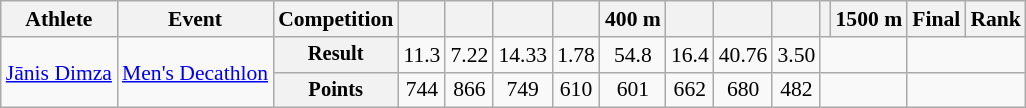<table class="wikitable" style="font-size:90%">
<tr>
<th>Athlete</th>
<th>Event</th>
<th>Competition</th>
<th></th>
<th></th>
<th></th>
<th></th>
<th>400 m</th>
<th></th>
<th></th>
<th></th>
<th></th>
<th>1500 m</th>
<th>Final</th>
<th>Rank</th>
</tr>
<tr align=center>
<td align=left rowspan=2><a href='#'>Jānis Dimza</a></td>
<td align=left rowspan=2><a href='#'>Men's Decathlon</a></td>
<th style="font-size:95%">Result</th>
<td>11.3</td>
<td>7.22</td>
<td>14.33</td>
<td>1.78</td>
<td>54.8</td>
<td>16.4</td>
<td>40.76</td>
<td>3.50</td>
<td colspan=2></td>
<td colspan=2></td>
</tr>
<tr align=center>
<th style="font-size:95%">Points</th>
<td>744</td>
<td>866</td>
<td>749</td>
<td>610</td>
<td>601</td>
<td>662</td>
<td>680</td>
<td>482</td>
<td colspan=2></td>
<td colspan=2></td>
</tr>
</table>
